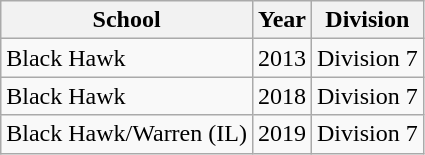<table class="wikitable">
<tr>
<th>School</th>
<th>Year</th>
<th>Division</th>
</tr>
<tr>
<td>Black Hawk</td>
<td>2013</td>
<td>Division 7</td>
</tr>
<tr>
<td>Black Hawk</td>
<td>2018</td>
<td>Division 7</td>
</tr>
<tr>
<td>Black Hawk/Warren (IL)</td>
<td>2019</td>
<td>Division 7</td>
</tr>
</table>
